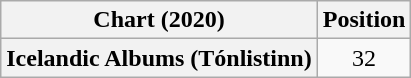<table class="wikitable plainrowheaders" style="text-align:center;">
<tr>
<th>Chart (2020)</th>
<th>Position</th>
</tr>
<tr>
<th scope="row">Icelandic Albums (Tónlistinn)</th>
<td>32</td>
</tr>
</table>
